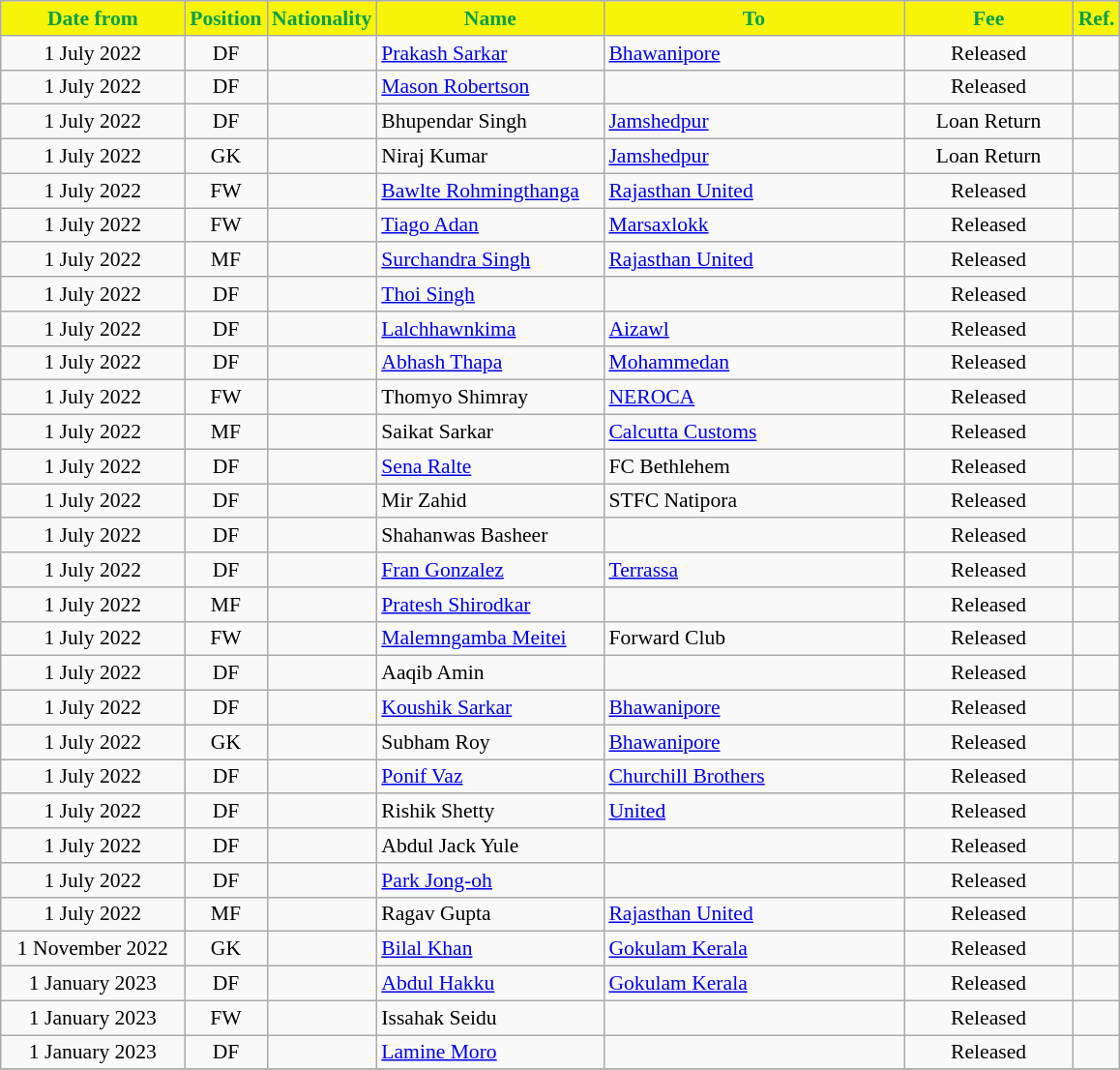<table class="wikitable"  style="text-align:center; font-size:90%; ">
<tr>
<th style="background:#F7F408; color:#00A050; width:120px;">Date from</th>
<th style="background:#F7F408; color:#00A050; width:50px;">Position</th>
<th style="background:#F7F408; color:#00A050; width:50px;">Nationality</th>
<th style="background:#F7F408; color:#00A050; width:150px;">Name</th>
<th style="background:#F7F408; color:#00A050; width:200px;">To</th>
<th style="background:#F7F408; color:#00A050; width:110px;">Fee</th>
<th style="background:#F7F408; color:#00A050; width:25px;">Ref.</th>
</tr>
<tr>
<td>1 July 2022</td>
<td style="text-align:center;">DF</td>
<td style="text-align:center;"></td>
<td style="text-align:left;"><a href='#'>Prakash Sarkar</a></td>
<td style="text-align:left;"> <a href='#'>Bhawanipore</a></td>
<td>Released</td>
<td></td>
</tr>
<tr>
<td>1 July 2022</td>
<td style="text-align:center;">DF</td>
<td style="text-align:center;"></td>
<td style="text-align:left;"><a href='#'>Mason Robertson</a></td>
<td style="text-align:left;"></td>
<td>Released</td>
<td></td>
</tr>
<tr>
<td>1 July 2022</td>
<td style="text-align:center;">DF</td>
<td style="text-align:center;"></td>
<td style="text-align:left;">Bhupendar Singh</td>
<td style="text-align:left;"> <a href='#'>Jamshedpur</a></td>
<td>Loan Return</td>
<td></td>
</tr>
<tr>
<td>1 July 2022</td>
<td style="text-align:center;">GK</td>
<td style="text-align:center;"></td>
<td style="text-align:left;">Niraj Kumar</td>
<td style="text-align:left;"> <a href='#'>Jamshedpur</a></td>
<td>Loan Return</td>
<td></td>
</tr>
<tr>
<td>1 July 2022</td>
<td style="text-align:center;">FW</td>
<td style="text-align:center;"></td>
<td style="text-align:left;"><a href='#'>Bawlte Rohmingthanga</a></td>
<td style="text-align:left;"> <a href='#'>Rajasthan United</a></td>
<td>Released</td>
<td></td>
</tr>
<tr>
<td>1 July 2022</td>
<td style="text-align:center;">FW</td>
<td style="text-align:center;"></td>
<td style="text-align:left;"><a href='#'>Tiago Adan</a></td>
<td style="text-align:left;"> <a href='#'>Marsaxlokk</a></td>
<td>Released</td>
<td></td>
</tr>
<tr>
<td>1 July 2022</td>
<td style="text-align:center;">MF</td>
<td style="text-align:center;"></td>
<td style="text-align:left;"><a href='#'>Surchandra Singh</a></td>
<td style="text-align:left;"> <a href='#'>Rajasthan United</a></td>
<td>Released</td>
<td></td>
</tr>
<tr>
<td>1 July 2022</td>
<td style="text-align:center;">DF</td>
<td style="text-align:center;"></td>
<td style="text-align:left;"><a href='#'>Thoi Singh</a></td>
<td style="text-align:left;"></td>
<td>Released</td>
<td></td>
</tr>
<tr>
<td>1 July 2022</td>
<td style="text-align:center;">DF</td>
<td style="text-align:center;"></td>
<td style="text-align:left;"><a href='#'>Lalchhawnkima</a></td>
<td style="text-align:left;"> <a href='#'>Aizawl</a></td>
<td>Released</td>
<td></td>
</tr>
<tr>
<td>1 July 2022</td>
<td style="text-align:center;">DF</td>
<td style="text-align:center;"></td>
<td style="text-align:left;"><a href='#'>Abhash Thapa</a></td>
<td style="text-align:left;"> <a href='#'>Mohammedan</a></td>
<td>Released</td>
<td></td>
</tr>
<tr>
<td>1 July 2022</td>
<td style="text-align:center;">FW</td>
<td style="text-align:center;"></td>
<td style="text-align:left;">Thomyo Shimray</td>
<td style="text-align:left;"> <a href='#'>NEROCA</a></td>
<td>Released</td>
<td></td>
</tr>
<tr>
<td>1 July 2022</td>
<td style="text-align:center;">MF</td>
<td style="text-align:center;"></td>
<td style="text-align:left;">Saikat Sarkar</td>
<td style="text-align:left;"> <a href='#'>Calcutta Customs</a></td>
<td>Released</td>
<td></td>
</tr>
<tr>
<td>1 July 2022</td>
<td style="text-align:center;">DF</td>
<td style="text-align:center;"></td>
<td style="text-align:left;"><a href='#'>Sena Ralte</a></td>
<td style="text-align:left;"> FC Bethlehem</td>
<td>Released</td>
<td></td>
</tr>
<tr>
<td>1 July 2022</td>
<td style="text-align:center;">DF</td>
<td style="text-align:center;"></td>
<td style="text-align:left;">Mir Zahid</td>
<td style="text-align:left;"> STFC Natipora</td>
<td>Released</td>
<td></td>
</tr>
<tr>
<td>1 July 2022</td>
<td style="text-align:center;">DF</td>
<td style="text-align:center;"></td>
<td style="text-align:left;">Shahanwas Basheer</td>
<td style="text-align:left;"></td>
<td>Released</td>
<td></td>
</tr>
<tr>
<td>1 July 2022</td>
<td style="text-align:center;">DF</td>
<td style="text-align:center;"></td>
<td style="text-align:left;"><a href='#'>Fran Gonzalez</a></td>
<td style="text-align:left;"> <a href='#'>Terrassa</a></td>
<td>Released</td>
<td></td>
</tr>
<tr>
<td>1 July 2022</td>
<td style="text-align:center;">MF</td>
<td style="text-align:center;"></td>
<td style="text-align:left;"><a href='#'>Pratesh Shirodkar</a></td>
<td style="text-align:left;"></td>
<td>Released</td>
<td></td>
</tr>
<tr>
<td>1 July 2022</td>
<td style="text-align:center;">FW</td>
<td style="text-align:center;"></td>
<td style="text-align:left;"><a href='#'>Malemngamba Meitei</a></td>
<td style="text-align:left;"> Forward Club</td>
<td>Released</td>
<td></td>
</tr>
<tr>
<td>1 July 2022</td>
<td style="text-align:center;">DF</td>
<td style="text-align:center;"></td>
<td style="text-align:left;">Aaqib Amin</td>
<td style="text-align:left;"></td>
<td>Released</td>
<td></td>
</tr>
<tr>
<td>1 July 2022</td>
<td style="text-align:center;">DF</td>
<td style="text-align:center;"></td>
<td style="text-align:left;"><a href='#'>Koushik Sarkar</a></td>
<td style="text-align:left;"> <a href='#'>Bhawanipore</a></td>
<td>Released</td>
<td></td>
</tr>
<tr>
<td>1 July 2022</td>
<td style="text-align:center;">GK</td>
<td style="text-align:center;"></td>
<td style="text-align:left;">Subham Roy</td>
<td style="text-align:left;"> <a href='#'>Bhawanipore</a></td>
<td>Released</td>
<td></td>
</tr>
<tr>
<td>1 July 2022</td>
<td style="text-align:center;">DF</td>
<td style="text-align:center;"></td>
<td style="text-align:left;"><a href='#'>Ponif Vaz</a></td>
<td style="text-align:left;"> <a href='#'>Churchill Brothers</a></td>
<td>Released</td>
<td></td>
</tr>
<tr>
<td>1 July 2022</td>
<td style="text-align:center;">DF</td>
<td style="text-align:center;"></td>
<td style="text-align:left;">Rishik Shetty</td>
<td style="text-align:left;"> <a href='#'>United</a></td>
<td>Released</td>
<td></td>
</tr>
<tr>
<td>1 July 2022</td>
<td style="text-align:center;">DF</td>
<td style="text-align:center;"></td>
<td style="text-align:left;">Abdul Jack Yule</td>
<td style="text-align:left;"></td>
<td>Released</td>
<td></td>
</tr>
<tr>
<td>1 July 2022</td>
<td style="text-align:center;">DF</td>
<td style="text-align:center;"></td>
<td style="text-align:left;"><a href='#'>Park Jong-oh</a></td>
<td style="text-align:left;"></td>
<td>Released</td>
<td></td>
</tr>
<tr>
<td>1 July 2022</td>
<td style="text-align:center;">MF</td>
<td style="text-align:center;"></td>
<td style="text-align:left;">Ragav Gupta</td>
<td style="text-align:left;"> <a href='#'>Rajasthan United</a></td>
<td>Released</td>
<td></td>
</tr>
<tr>
<td>1 November 2022</td>
<td style="text-align:center;">GK</td>
<td style="text-align:center;"></td>
<td style="text-align:left;"><a href='#'>Bilal Khan</a></td>
<td style="text-align:left;"> <a href='#'>Gokulam Kerala</a></td>
<td>Released</td>
<td></td>
</tr>
<tr>
<td>1 January 2023</td>
<td style="text-align:center;">DF</td>
<td style="text-align:center;"></td>
<td style="text-align:left;"><a href='#'>Abdul Hakku</a></td>
<td style="text-align:left;"> <a href='#'>Gokulam Kerala</a></td>
<td>Released</td>
<td></td>
</tr>
<tr>
<td>1 January 2023</td>
<td style="text-align:center;">FW</td>
<td style="text-align:center;"></td>
<td style="text-align:left;">Issahak Seidu</td>
<td style="text-align:left;"></td>
<td>Released</td>
<td></td>
</tr>
<tr>
<td>1 January 2023</td>
<td style="text-align:center;">DF</td>
<td style="text-align:center;"></td>
<td style="text-align:left;"><a href='#'>Lamine Moro</a></td>
<td style="text-align:left;"></td>
<td>Released</td>
<td></td>
</tr>
<tr>
</tr>
</table>
